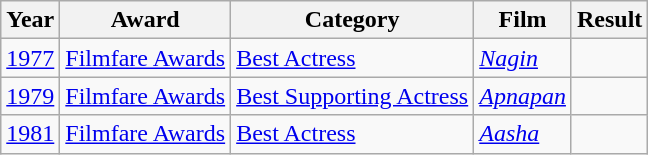<table class="wikitable sortable">
<tr>
<th>Year</th>
<th>Award</th>
<th>Category</th>
<th>Film</th>
<th>Result</th>
</tr>
<tr>
<td><a href='#'>1977</a></td>
<td><a href='#'>Filmfare Awards</a></td>
<td><a href='#'>Best Actress</a></td>
<td><em><a href='#'>Nagin</a></em></td>
<td></td>
</tr>
<tr>
<td><a href='#'>1979</a></td>
<td><a href='#'>Filmfare Awards</a></td>
<td><a href='#'>Best Supporting Actress</a></td>
<td><em><a href='#'>Apnapan</a></em></td>
<td></td>
</tr>
<tr>
<td><a href='#'>1981</a></td>
<td><a href='#'>Filmfare Awards</a></td>
<td><a href='#'>Best Actress</a></td>
<td><em><a href='#'>Aasha</a></em></td>
<td></td>
</tr>
</table>
